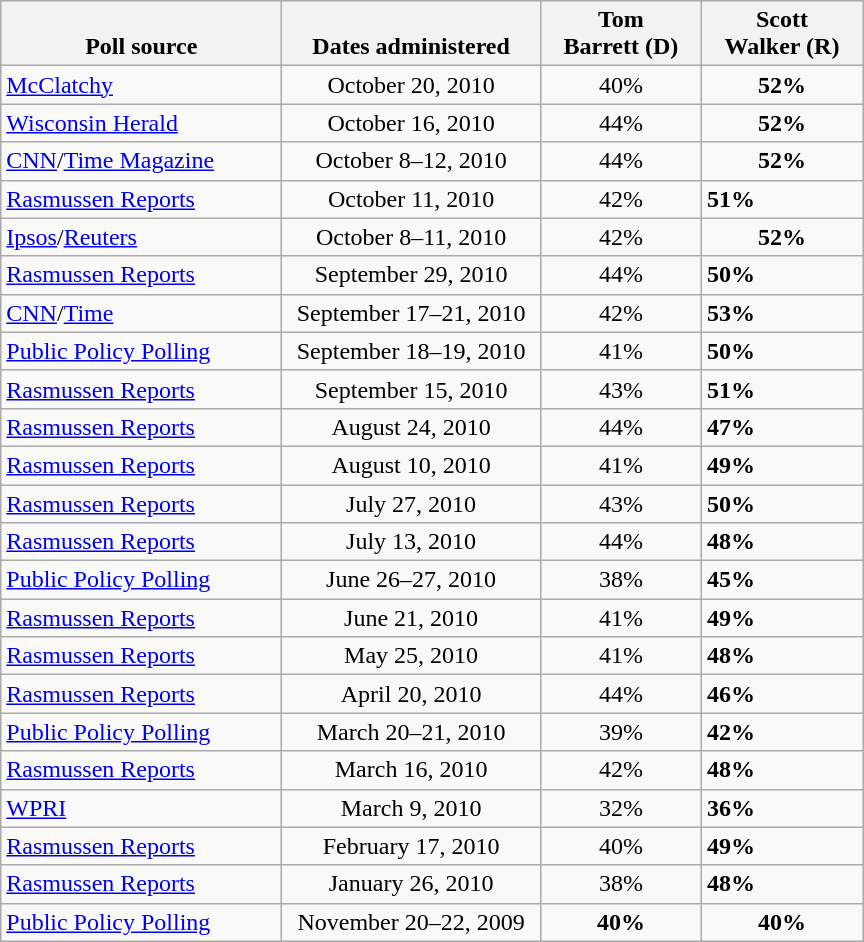<table class="wikitable">
<tr valign=bottom>
<th style="width:180px;">Poll source</th>
<th style="width:165px;">Dates administered</th>
<th style="width:100px;">Tom<br>Barrett (D)</th>
<th style="width:100px;">Scott<br>Walker (R)</th>
</tr>
<tr>
<td><a href='#'>McClatchy</a></td>
<td align=center>October 20, 2010</td>
<td align=center>40%</td>
<td align=center ><strong>52%</strong></td>
</tr>
<tr>
<td><a href='#'>Wisconsin Herald</a></td>
<td align=center>October 16, 2010</td>
<td align=center>44%</td>
<td align=center ><strong>52%</strong></td>
</tr>
<tr>
<td><a href='#'>CNN</a>/<a href='#'>Time Magazine</a></td>
<td align=center>October 8–12, 2010</td>
<td align=center>44%</td>
<td align=center ><strong>52%</strong></td>
</tr>
<tr>
<td><a href='#'>Rasmussen Reports</a></td>
<td align=center>October 11, 2010</td>
<td align=center>42%</td>
<td><strong>51%</strong></td>
</tr>
<tr>
<td><a href='#'>Ipsos</a>/<a href='#'>Reuters</a></td>
<td align=center>October 8–11, 2010</td>
<td align=center>42%</td>
<td align=center ><strong>52%</strong></td>
</tr>
<tr>
<td><a href='#'>Rasmussen Reports</a></td>
<td align=center>September 29, 2010</td>
<td align=center>44%</td>
<td><strong>50%</strong></td>
</tr>
<tr>
<td><a href='#'>CNN</a>/<a href='#'>Time</a></td>
<td align=center>September 17–21, 2010</td>
<td align=center>42%</td>
<td><strong>53%</strong></td>
</tr>
<tr>
<td><a href='#'>Public Policy Polling</a></td>
<td align=center>September 18–19, 2010</td>
<td align=center>41%</td>
<td><strong>50%</strong></td>
</tr>
<tr>
<td><a href='#'>Rasmussen Reports</a></td>
<td align=center>September 15, 2010</td>
<td align=center>43%</td>
<td><strong>51%</strong></td>
</tr>
<tr>
<td><a href='#'>Rasmussen Reports</a></td>
<td align=center>August 24, 2010</td>
<td align=center>44%</td>
<td><strong>47%</strong></td>
</tr>
<tr>
<td><a href='#'>Rasmussen Reports</a></td>
<td align=center>August 10, 2010</td>
<td align=center>41%</td>
<td><strong>49%</strong></td>
</tr>
<tr>
<td><a href='#'>Rasmussen Reports</a></td>
<td align=center>July 27, 2010</td>
<td align=center>43%</td>
<td><strong>50%</strong></td>
</tr>
<tr>
<td><a href='#'>Rasmussen Reports</a></td>
<td align=center>July 13, 2010</td>
<td align=center>44%</td>
<td><strong>48%</strong></td>
</tr>
<tr>
<td><a href='#'>Public Policy Polling</a></td>
<td align=center>June 26–27, 2010</td>
<td align=center>38%</td>
<td><strong>45%</strong></td>
</tr>
<tr>
<td><a href='#'>Rasmussen Reports</a></td>
<td align=center>June 21, 2010</td>
<td align=center>41%</td>
<td><strong>49%</strong></td>
</tr>
<tr>
<td><a href='#'>Rasmussen Reports</a></td>
<td align=center>May 25, 2010</td>
<td align=center>41%</td>
<td><strong>48%</strong></td>
</tr>
<tr>
<td><a href='#'>Rasmussen Reports</a></td>
<td align=center>April 20, 2010</td>
<td align=center>44%</td>
<td><strong>46%</strong></td>
</tr>
<tr>
<td><a href='#'>Public Policy Polling</a></td>
<td align=center>March 20–21, 2010</td>
<td align=center>39%</td>
<td><strong>42%</strong></td>
</tr>
<tr>
<td><a href='#'>Rasmussen Reports</a></td>
<td align=center>March 16, 2010</td>
<td align=center>42%</td>
<td><strong>48%</strong></td>
</tr>
<tr>
<td><a href='#'>WPRI</a></td>
<td align=center>March 9, 2010</td>
<td align=center>32%</td>
<td><strong>36%</strong></td>
</tr>
<tr>
<td><a href='#'>Rasmussen Reports</a></td>
<td align=center>February 17, 2010</td>
<td align=center>40%</td>
<td><strong>49%</strong></td>
</tr>
<tr>
<td><a href='#'>Rasmussen Reports</a></td>
<td align=center>January 26, 2010</td>
<td align=center>38%</td>
<td><strong>48%</strong></td>
</tr>
<tr>
<td><a href='#'>Public Policy Polling</a></td>
<td align=center>November 20–22, 2009</td>
<td align=center><strong>40%</strong></td>
<td align=center><strong>40%</strong></td>
</tr>
</table>
